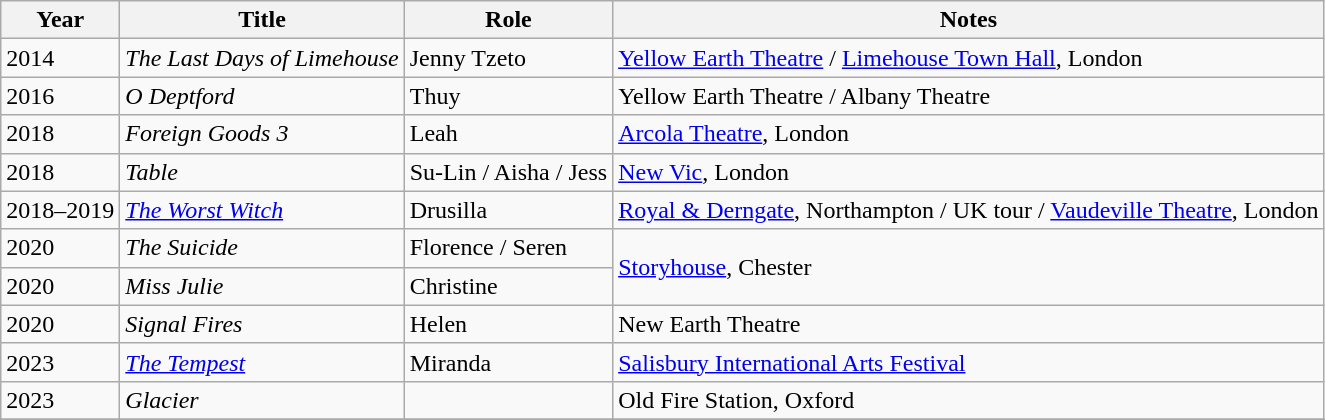<table class="wikitable sortable">
<tr>
<th>Year</th>
<th>Title</th>
<th>Role</th>
<th class="unsortable">Notes</th>
</tr>
<tr>
<td>2014</td>
<td><em>The Last Days of Limehouse</em></td>
<td>Jenny Tzeto</td>
<td><a href='#'>Yellow Earth Theatre</a> / <a href='#'>Limehouse Town Hall</a>, London</td>
</tr>
<tr>
<td>2016</td>
<td><em>O Deptford</em></td>
<td>Thuy</td>
<td>Yellow Earth Theatre / Albany Theatre</td>
</tr>
<tr>
<td>2018</td>
<td><em>Foreign Goods 3</em></td>
<td>Leah</td>
<td><a href='#'>Arcola Theatre</a>, London</td>
</tr>
<tr>
<td>2018</td>
<td><em>Table</em></td>
<td>Su-Lin / Aisha / Jess</td>
<td><a href='#'>New Vic</a>, London</td>
</tr>
<tr>
<td>2018–2019</td>
<td><em><a href='#'>The Worst Witch</a></em></td>
<td>Drusilla</td>
<td><a href='#'>Royal & Derngate</a>, Northampton / UK tour / <a href='#'>Vaudeville Theatre</a>, London</td>
</tr>
<tr>
<td>2020</td>
<td><em>The Suicide</em></td>
<td>Florence / Seren</td>
<td rowspan="2"><a href='#'>Storyhouse</a>, Chester</td>
</tr>
<tr>
<td>2020</td>
<td><em>Miss Julie</em></td>
<td>Christine</td>
</tr>
<tr>
<td>2020</td>
<td><em>Signal Fires</em></td>
<td>Helen</td>
<td>New Earth Theatre</td>
</tr>
<tr>
<td>2023</td>
<td><em><a href='#'>The Tempest</a></em></td>
<td>Miranda</td>
<td><a href='#'>Salisbury International Arts Festival</a></td>
</tr>
<tr>
<td>2023</td>
<td><em>Glacier</em></td>
<td></td>
<td>Old Fire Station, Oxford</td>
</tr>
<tr>
</tr>
</table>
